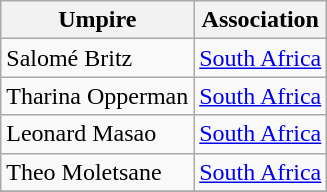<table class="wikitable collapsible">
<tr>
<th>Umpire</th>
<th>Association</th>
</tr>
<tr>
<td>Salomé Britz</td>
<td><a href='#'>South Africa</a></td>
</tr>
<tr>
<td>Tharina Opperman</td>
<td><a href='#'>South Africa</a></td>
</tr>
<tr>
<td>Leonard Masao</td>
<td><a href='#'>South Africa</a></td>
</tr>
<tr>
<td>Theo Moletsane</td>
<td><a href='#'>South Africa</a></td>
</tr>
<tr>
</tr>
</table>
